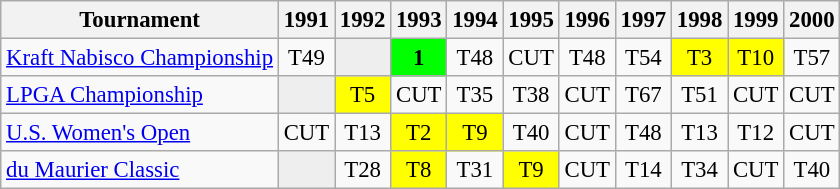<table class="wikitable" style="font-size:95%;text-align:center;">
<tr>
<th>Tournament</th>
<th>1991</th>
<th>1992</th>
<th>1993</th>
<th>1994</th>
<th>1995</th>
<th>1996</th>
<th>1997</th>
<th>1998</th>
<th>1999</th>
<th>2000</th>
</tr>
<tr>
<td align=left><a href='#'>Kraft Nabisco Championship</a></td>
<td>T49</td>
<td style="background:#eeeeee;"></td>
<td style="background:lime;"><strong>1</strong></td>
<td>T48</td>
<td>CUT</td>
<td>T48</td>
<td>T54</td>
<td style="background:yellow;">T3</td>
<td style="background:yellow;">T10</td>
<td>T57</td>
</tr>
<tr>
<td align=left><a href='#'>LPGA Championship</a></td>
<td style="background:#eeeeee;"></td>
<td style="background:yellow;">T5</td>
<td>CUT</td>
<td>T35</td>
<td>T38</td>
<td>CUT</td>
<td>T67</td>
<td>T51</td>
<td>CUT</td>
<td>CUT</td>
</tr>
<tr>
<td align=left><a href='#'>U.S. Women's Open</a></td>
<td>CUT</td>
<td>T13</td>
<td style="background:yellow;">T2</td>
<td style="background:yellow;">T9</td>
<td>T40</td>
<td>CUT</td>
<td>T48</td>
<td>T13</td>
<td>T12</td>
<td>CUT</td>
</tr>
<tr>
<td align=left><a href='#'>du Maurier Classic</a></td>
<td style="background:#eeeeee;"></td>
<td>T28</td>
<td style="background:yellow;">T8</td>
<td>T31</td>
<td style="background:yellow;">T9</td>
<td>CUT</td>
<td>T14</td>
<td>T34</td>
<td>CUT</td>
<td>T40</td>
</tr>
</table>
